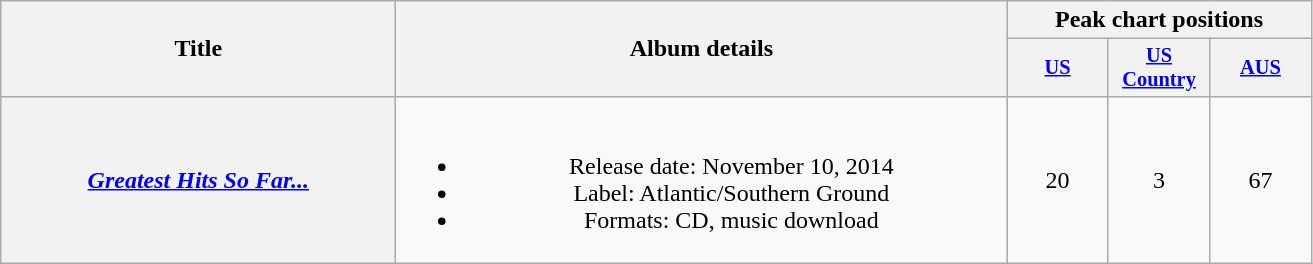<table class="wikitable plainrowheaders" style="text-align:center;">
<tr>
<th scope="col" rowspan="2" style="width:16em;">Title</th>
<th scope="col" rowspan="2" style="width:25em;">Album details</th>
<th scope="col" colspan="3">Peak chart positions</th>
</tr>
<tr>
<th scope="col" style="width:4.5em;font-size:85%;"><a href='#'>US</a><br></th>
<th scope="col" style="width:4.5em;font-size:85%;"><a href='#'>US Country</a><br></th>
<th scope="col" style="width:4.5em;font-size:85%;"><a href='#'>AUS</a><br></th>
</tr>
<tr>
<th scope="row"><em><a href='#'>Greatest Hits So Far...</a></em></th>
<td><br><ul><li>Release date: November 10, 2014</li><li>Label: Atlantic/Southern Ground</li><li>Formats: CD, music download</li></ul></td>
<td>20</td>
<td>3</td>
<td>67</td>
</tr>
</table>
